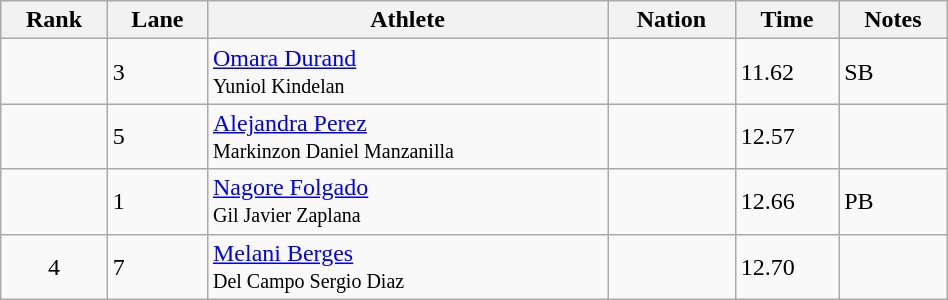<table class="wikitable" style="width:50%; align:left">
<tr>
<th>Rank</th>
<th>Lane</th>
<th>Athlete</th>
<th>Nation</th>
<th>Time</th>
<th>Notes</th>
</tr>
<tr>
<td align=center></td>
<td>3</td>
<td><a href='#'>Omara Durand</a><br><small>Yuniol Kindelan</small></td>
<td></td>
<td>11.62</td>
<td>SB</td>
</tr>
<tr>
<td align=center></td>
<td>5</td>
<td><a href='#'>Alejandra Perez</a><br><small>Markinzon Daniel Manzanilla</small></td>
<td></td>
<td>12.57</td>
<td></td>
</tr>
<tr>
<td align=center></td>
<td>1</td>
<td><a href='#'>Nagore Folgado</a><br><small>Gil Javier Zaplana</small></td>
<td></td>
<td>12.66</td>
<td>PB</td>
</tr>
<tr>
<td align=center>4</td>
<td>7</td>
<td><a href='#'>Melani Berges</a><br><small>Del Campo Sergio Diaz</small></td>
<td></td>
<td>12.70</td>
<td></td>
</tr>
</table>
